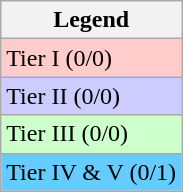<table class="wikitable">
<tr>
<th>Legend</th>
</tr>
<tr>
<td bgcolor="#ffcccc">Tier I (0/0)</td>
</tr>
<tr>
<td bgcolor="#ccccff">Tier II (0/0)</td>
</tr>
<tr>
<td bgcolor="#CCFFCC">Tier III (0/0)</td>
</tr>
<tr>
<td bgcolor="#66CCFF">Tier IV & V (0/1)</td>
</tr>
</table>
